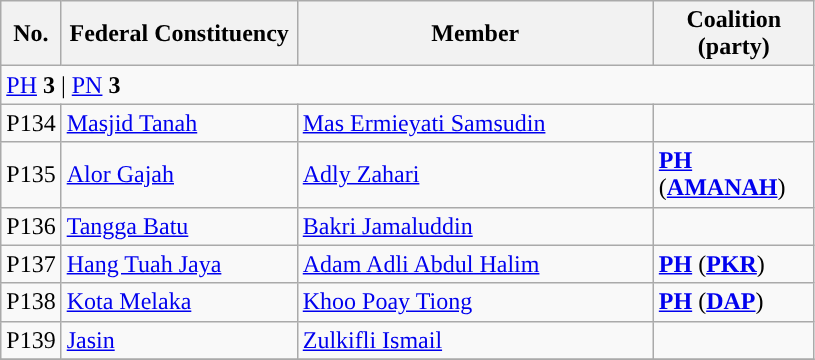<table class="wikitable sortable">
<tr>
<th style="width:30px;">No.</th>
<th style="width:150px;">Federal Constituency</th>
<th style="width:230px;">Member</th>
<th style="width:100px;">Coalition (party)</th>
</tr>
<tr>
<td colspan="4"><a href='#'>PH</a> <strong>3</strong> | <a href='#'>PN</a> <strong>3</strong></td>
</tr>
<tr>
<td>P134</td>
<td><a href='#'>Masjid Tanah</a></td>
<td><a href='#'>Mas Ermieyati Samsudin</a></td>
<td></td>
</tr>
<tr>
<td>P135</td>
<td><a href='#'>Alor Gajah</a></td>
<td><a href='#'>Adly Zahari</a></td>
<td><strong><a href='#'>PH</a></strong> (<strong><a href='#'>AMANAH</a></strong>)</td>
</tr>
<tr>
<td>P136</td>
<td><a href='#'>Tangga Batu</a></td>
<td><a href='#'>Bakri Jamaluddin</a></td>
<td></td>
</tr>
<tr>
<td>P137</td>
<td><a href='#'>Hang Tuah Jaya</a></td>
<td><a href='#'>Adam Adli Abdul Halim</a></td>
<td><strong><a href='#'>PH</a></strong> (<strong><a href='#'>PKR</a></strong>)</td>
</tr>
<tr>
<td>P138</td>
<td><a href='#'>Kota Melaka</a></td>
<td><a href='#'>Khoo Poay Tiong</a></td>
<td><strong><a href='#'>PH</a></strong> (<strong><a href='#'>DAP</a></strong>)</td>
</tr>
<tr>
<td>P139</td>
<td><a href='#'>Jasin</a></td>
<td><a href='#'>Zulkifli Ismail</a></td>
<td></td>
</tr>
<tr>
</tr>
</table>
